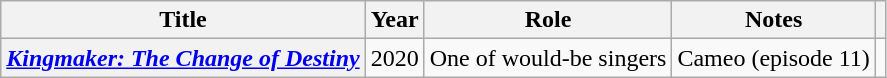<table class="wikitable plainrowheaders">
<tr>
<th scope="col">Title</th>
<th scope="col">Year</th>
<th scope="col">Role</th>
<th scope="col" class="unsortable">Notes</th>
<th></th>
</tr>
<tr>
<th scope="row"><em><a href='#'>Kingmaker: The Change of Destiny</a></em></th>
<td>2020</td>
<td>One of would-be singers</td>
<td>Cameo (episode 11)</td>
<td style="text-align:center;"></td>
</tr>
</table>
